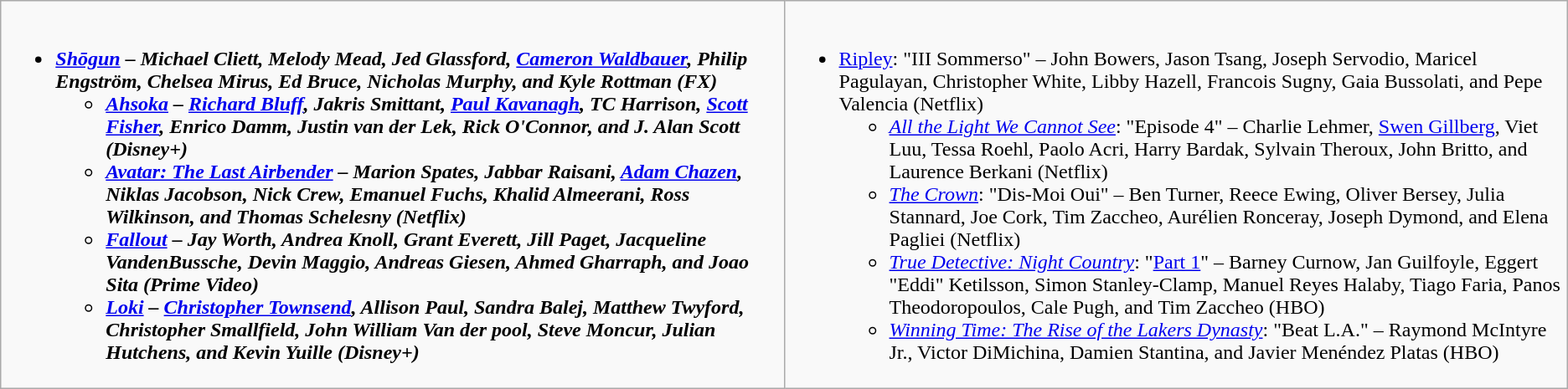<table class="wikitable">
<tr>
<td style="vertical-align:top;" width="50%"><br><ul><li><strong><em><a href='#'>Shōgun</a><em> – Michael Cliett, Melody Mead, Jed Glassford, <a href='#'>Cameron Waldbauer</a>, Philip Engström, Chelsea Mirus, Ed Bruce, Nicholas Murphy, and Kyle Rottman (FX)<strong><ul><li></em><a href='#'>Ahsoka</a><em> – <a href='#'>Richard Bluff</a>, Jakris Smittant, <a href='#'>Paul Kavanagh</a>, TC Harrison, <a href='#'>Scott Fisher</a>, Enrico Damm, Justin van der Lek, Rick O'Connor, and J. Alan Scott (Disney+)</li><li></em><a href='#'>Avatar: The Last Airbender</a><em> – Marion Spates, Jabbar Raisani, <a href='#'>Adam Chazen</a>, Niklas Jacobson, Nick Crew, Emanuel Fuchs, Khalid Almeerani, Ross Wilkinson, and Thomas Schelesny (Netflix)</li><li></em><a href='#'>Fallout</a><em> – Jay Worth, Andrea Knoll, Grant Everett, Jill Paget, Jacqueline VandenBussche, Devin Maggio, Andreas Giesen, Ahmed Gharraph, and Joao Sita (Prime Video)</li><li></em><a href='#'>Loki</a><em> – <a href='#'>Christopher Townsend</a>, Allison Paul, Sandra Balej, Matthew Twyford, Christopher Smallfield, John William Van der pool, Steve Moncur, Julian Hutchens, and Kevin Yuille (Disney+)</li></ul></li></ul></td>
<td style="vertical-align:top;" width="50%"><br><ul><li></em></strong><a href='#'>Ripley</a></em>: "III Sommerso" – John Bowers, Jason Tsang, Joseph Servodio, Maricel Pagulayan, Christopher White, Libby Hazell, Francois Sugny, Gaia Bussolati, and Pepe Valencia (Netflix)</strong><ul><li><em><a href='#'>All the Light We Cannot See</a></em>: "Episode 4" – Charlie Lehmer, <a href='#'>Swen Gillberg</a>, Viet Luu, Tessa Roehl, Paolo Acri, Harry Bardak, Sylvain Theroux, John Britto, and Laurence Berkani (Netflix)</li><li><em><a href='#'>The Crown</a></em>: "Dis-Moi Oui" – Ben Turner, Reece Ewing, Oliver Bersey, Julia Stannard, Joe Cork, Tim Zaccheo, Aurélien Ronceray, Joseph Dymond, and Elena Pagliei (Netflix)</li><li><em><a href='#'>True Detective: Night Country</a></em>: "<a href='#'>Part 1</a>" – Barney Curnow, Jan Guilfoyle, Eggert "Eddi" Ketilsson, Simon Stanley-Clamp, Manuel Reyes Halaby, Tiago Faria, Panos Theodoropoulos, Cale Pugh, and Tim Zaccheo (HBO)</li><li><em><a href='#'>Winning Time: The Rise of the Lakers Dynasty</a></em>: "Beat L.A." – Raymond McIntyre Jr., Victor DiMichina, Damien Stantina, and Javier Menéndez Platas (HBO)</li></ul></li></ul></td>
</tr>
</table>
